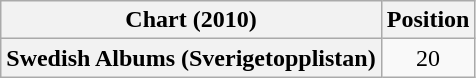<table class="wikitable plainrowheaders" style="text-align:center">
<tr>
<th scope="col">Chart (2010)</th>
<th scope="col">Position</th>
</tr>
<tr>
<th scope="row">Swedish Albums (Sverigetopplistan)</th>
<td>20</td>
</tr>
</table>
